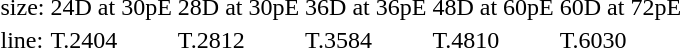<table style="margin-left:40px;">
<tr>
<td>size:</td>
<td>24D at 30pE</td>
<td>28D at 30pE</td>
<td>36D at 36pE</td>
<td>48D at 60pE</td>
<td>60D at 72pE</td>
</tr>
<tr>
<td>line:</td>
<td>T.2404</td>
<td>T.2812</td>
<td>T.3584</td>
<td>T.4810</td>
<td>T.6030</td>
</tr>
</table>
